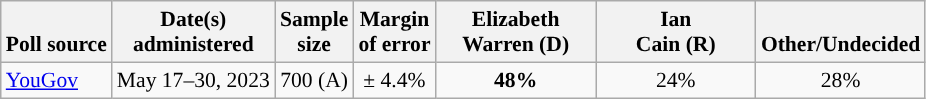<table class="wikitable" style="font-size:90%;text-align:center;">
<tr valign=bottom>
<th>Poll source</th>
<th>Date(s)<br>administered</th>
<th>Sample<br>size</th>
<th>Margin<br>of error</th>
<th style="width:100px;">Elizabeth<br>Warren (D)</th>
<th style="width:100px;">Ian<br>Cain (R)</th>
<th>Other/Undecided</th>
</tr>
<tr>
<td rowspan=2 style="text-align:left"><a href='#'>YouGov</a></td>
<td rowspan=2>May 17–30, 2023</td>
<td rowspan=2>700 (A)</td>
<td rowspan=2>± 4.4%</td>
<td><strong>48%</strong></td>
<td>24%</td>
<td>28%</td>
</tr>
</table>
